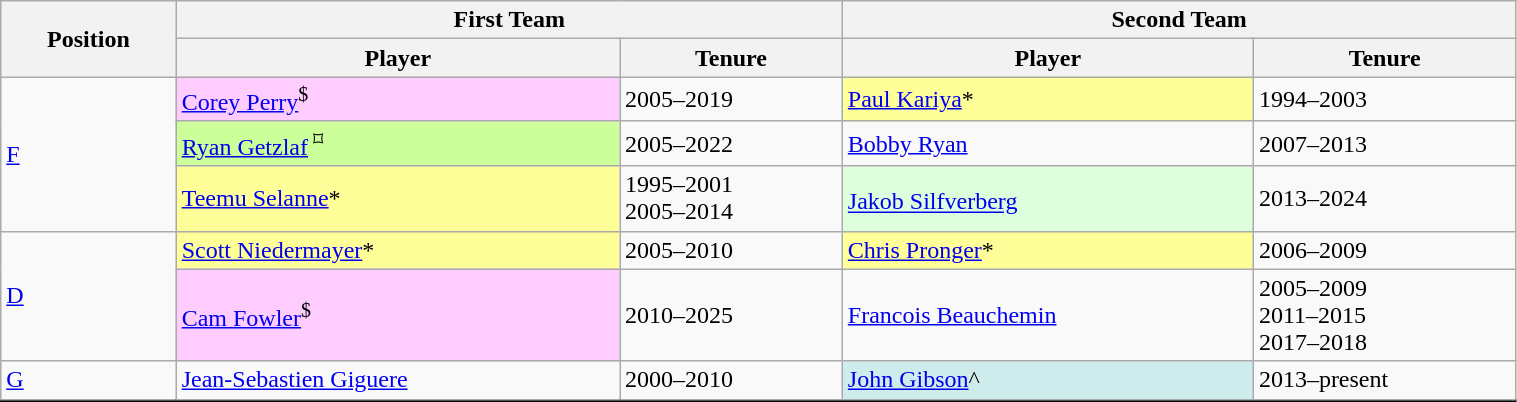<table class="wikitable" style="width:80%">
<tr>
<th rowspan=2>Position</th>
<th colspan=2>First Team</th>
<th colspan=2>Second Team</th>
</tr>
<tr>
<th>Player</th>
<th>Tenure</th>
<th>Player</th>
<th>Tenure</th>
</tr>
<tr>
<td rowspan="3"><a href='#'>F</a></td>
<td bgcolor="#FFCCFF"><a href='#'>Corey Perry</a><sup>$</sup></td>
<td>2005–2019</td>
<td bgcolor="#FFFF99"><a href='#'>Paul Kariya</a>*</td>
<td>1994–2003</td>
</tr>
<tr>
<td bgcolor="#CCFF99"><a href='#'>Ryan Getzlaf</a><sup> ⌑</sup></td>
<td>2005–2022</td>
<td><a href='#'>Bobby Ryan</a></td>
<td>2007–2013</td>
</tr>
<tr>
<td bgcolor="#FFFF99"><a href='#'>Teemu Selanne</a>*</td>
<td>1995–2001<br>2005–2014</td>
<td bgcolor="#DDFFDD"><a href='#'>Jakob Silfverberg</a><sup></sup></td>
<td>2013–2024</td>
</tr>
<tr>
<td rowspan="2"><a href='#'>D</a></td>
<td bgcolor="#FFFF99"><a href='#'>Scott Niedermayer</a>*</td>
<td>2005–2010</td>
<td bgcolor="#FFFF99"><a href='#'>Chris Pronger</a>*</td>
<td>2006–2009</td>
</tr>
<tr>
<td bgcolor="#FFCCFF"><a href='#'>Cam Fowler</a><sup>$</sup></td>
<td>2010–2025</td>
<td><a href='#'>Francois Beauchemin</a></td>
<td>2005–2009<br>2011–2015<br>2017–2018</td>
</tr>
<tr>
<td><a href='#'>G</a></td>
<td><a href='#'>Jean-Sebastien Giguere</a></td>
<td>2000–2010</td>
<td bgcolor="#CFECEC"><a href='#'>John Gibson</a>^</td>
<td>2013–present</td>
</tr>
<tr style="border-top:2px solid black">
</tr>
</table>
